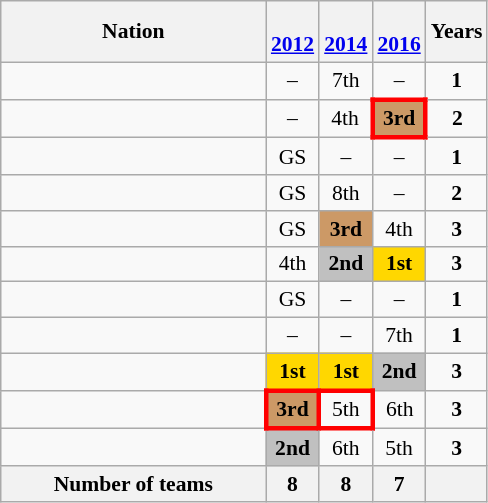<table class="wikitable" style="text-align:center; font-size:90%">
<tr>
<th width=170>Nation</th>
<th><br><a href='#'>2012</a></th>
<th><br><a href='#'>2014</a></th>
<th><br><a href='#'>2016</a></th>
<th>Years</th>
</tr>
<tr>
<td align=left></td>
<td>–</td>
<td>7th</td>
<td>–</td>
<td><strong>1</strong></td>
</tr>
<tr>
<td align=left></td>
<td>–</td>
<td>4th</td>
<td style="border:3px solid red" bgcolor=#cc9966><strong>3rd</strong></td>
<td><strong>2</strong></td>
</tr>
<tr>
<td align=left></td>
<td>GS</td>
<td>–</td>
<td>–</td>
<td><strong>1</strong></td>
</tr>
<tr>
<td align=left></td>
<td>GS</td>
<td>8th</td>
<td>–</td>
<td><strong>2</strong></td>
</tr>
<tr>
<td align=left></td>
<td>GS</td>
<td bgcolor=#cc9966><strong>3rd</strong></td>
<td>4th</td>
<td><strong>3</strong></td>
</tr>
<tr>
<td align=left></td>
<td>4th</td>
<td bgcolor=silver><strong>2nd</strong></td>
<td bgcolor=gold><strong>1st</strong></td>
<td><strong>3</strong></td>
</tr>
<tr>
<td align=left></td>
<td>GS</td>
<td>–</td>
<td>–</td>
<td><strong>1</strong></td>
</tr>
<tr>
<td align=left></td>
<td>–</td>
<td>–</td>
<td>7th</td>
<td><strong>1</strong></td>
</tr>
<tr>
<td align=left></td>
<td bgcolor=gold><strong>1st</strong></td>
<td bgcolor=gold><strong>1st</strong></td>
<td bgcolor=silver><strong>2nd</strong></td>
<td><strong>3</strong></td>
</tr>
<tr>
<td align=left></td>
<td style="border:3px solid red" bgcolor=#cc9966><strong>3rd</strong></td>
<td style="border:3px solid red">5th</td>
<td>6th</td>
<td><strong>3</strong></td>
</tr>
<tr>
<td align=left></td>
<td bgcolor=silver><strong>2nd</strong></td>
<td>6th</td>
<td>5th</td>
<td><strong>3</strong></td>
</tr>
<tr>
<th>Number of teams</th>
<th>8</th>
<th>8</th>
<th>7</th>
<th></th>
</tr>
</table>
